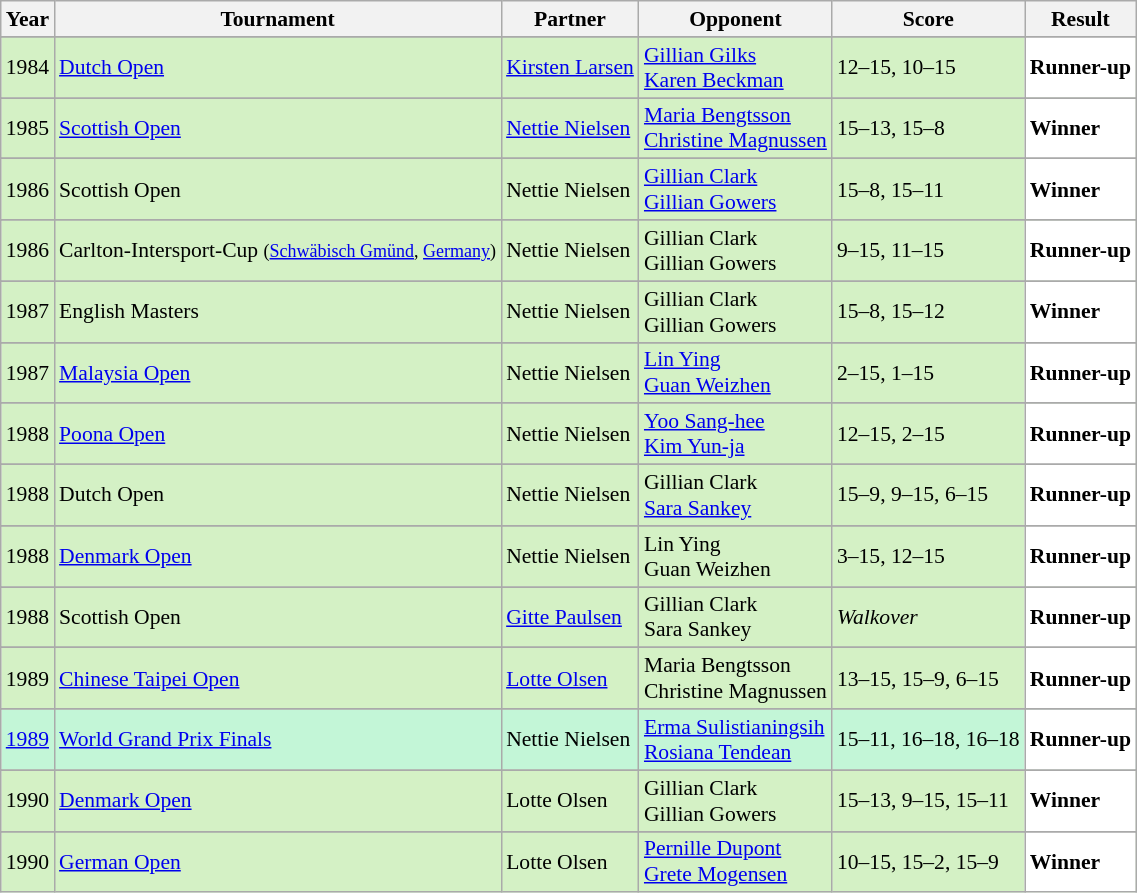<table class="sortable wikitable" style="font-size: 90%;">
<tr>
<th>Year</th>
<th>Tournament</th>
<th>Partner</th>
<th>Opponent</th>
<th>Score</th>
<th>Result</th>
</tr>
<tr>
</tr>
<tr style="background:#D4F1C5">
<td align="center">1984</td>
<td align="left"><a href='#'>Dutch Open</a></td>
<td align="left"> <a href='#'>Kirsten Larsen</a></td>
<td align="left"> <a href='#'>Gillian Gilks</a> <br>  <a href='#'>Karen Beckman</a></td>
<td align="left">12–15, 10–15</td>
<td style="text-align:left; background:white"> <strong>Runner-up</strong></td>
</tr>
<tr>
</tr>
<tr style="background:#D4F1C5">
<td align="center">1985</td>
<td align="left"><a href='#'>Scottish Open</a></td>
<td align="left"> <a href='#'>Nettie Nielsen</a></td>
<td align="left"> <a href='#'>Maria Bengtsson</a> <br>  <a href='#'>Christine Magnussen</a></td>
<td align="left">15–13, 15–8</td>
<td style="text-align:left; background:white"> <strong>Winner</strong></td>
</tr>
<tr>
</tr>
<tr style="background:#D4F1C5">
<td align="center">1986</td>
<td align="left">Scottish Open</td>
<td align="left"> Nettie Nielsen</td>
<td align="left"> <a href='#'>Gillian Clark</a> <br>  <a href='#'>Gillian Gowers</a></td>
<td align="left">15–8, 15–11</td>
<td style="text-align:left; background: white"> <strong>Winner</strong></td>
</tr>
<tr>
</tr>
<tr style="background:#D4F1C5">
<td align="center">1986</td>
<td align="left">Carlton-Intersport-Cup <small>(<a href='#'>Schwäbisch Gmünd</a>, <a href='#'>Germany</a>)</small></td>
<td align="left"> Nettie Nielsen</td>
<td align="left"> Gillian Clark <br>  Gillian Gowers</td>
<td align="left">9–15, 11–15</td>
<td style="text-align:left; background:white"> <strong>Runner-up</strong></td>
</tr>
<tr>
</tr>
<tr style="background:#D4F1C5">
<td align="center">1987</td>
<td align="left">English Masters</td>
<td align="left"> Nettie Nielsen</td>
<td align="left"> Gillian Clark <br>  Gillian Gowers</td>
<td align="left">15–8, 15–12</td>
<td style="text-align:left; background:white"> <strong>Winner</strong></td>
</tr>
<tr>
</tr>
<tr style="background:#D4F1C5">
<td align="center">1987</td>
<td align="left"><a href='#'>Malaysia Open</a></td>
<td align="left"> Nettie Nielsen</td>
<td align="left"> <a href='#'>Lin Ying</a> <br>  <a href='#'>Guan Weizhen</a></td>
<td align="left">2–15, 1–15</td>
<td style="text-align:left; background:white"> <strong>Runner-up</strong></td>
</tr>
<tr>
</tr>
<tr style="background:#D4F1C5">
<td align="center">1988</td>
<td align="left"><a href='#'>Poona Open</a></td>
<td align="left"> Nettie Nielsen</td>
<td align="left"> <a href='#'>Yoo Sang-hee</a> <br>  <a href='#'>Kim Yun-ja</a></td>
<td align="left">12–15, 2–15</td>
<td style="text-align:left; background:white"> <strong>Runner-up</strong></td>
</tr>
<tr>
</tr>
<tr style="background:#D4F1C5">
<td align="center">1988</td>
<td align="left">Dutch Open</td>
<td align="left"> Nettie Nielsen</td>
<td align="left"> Gillian Clark <br>  <a href='#'>Sara Sankey</a></td>
<td align="left">15–9, 9–15, 6–15</td>
<td style="text-align:left; background:white"> <strong>Runner-up</strong></td>
</tr>
<tr>
</tr>
<tr style="background:#D4F1C5">
<td align="center">1988</td>
<td align="left"><a href='#'>Denmark Open</a></td>
<td align="left"> Nettie Nielsen</td>
<td align="left"> Lin Ying <br>  Guan Weizhen</td>
<td align="left">3–15, 12–15</td>
<td style="text-align:left; background:white"> <strong>Runner-up</strong></td>
</tr>
<tr>
</tr>
<tr style="background:#D4F1C5">
<td align="center">1988</td>
<td align="left">Scottish Open</td>
<td align="left"> <a href='#'>Gitte Paulsen</a></td>
<td align="left"> Gillian Clark <br>  Sara Sankey</td>
<td align="left"><em>Walkover</em></td>
<td style="text-align:left; background:white"> <strong>Runner-up</strong></td>
</tr>
<tr>
</tr>
<tr style="background:#D4F1C5">
<td align="center">1989</td>
<td align="left"><a href='#'>Chinese Taipei Open</a></td>
<td align="left"> <a href='#'>Lotte Olsen</a></td>
<td align="left"> Maria Bengtsson <br>  Christine Magnussen</td>
<td align="left">13–15, 15–9, 6–15</td>
<td style="text-align:left; background:white"> <strong>Runner-up</strong></td>
</tr>
<tr>
</tr>
<tr style="background:#C3F6D7">
<td style="text-align:center;"><a href='#'>1989</a></td>
<td style="text-align:left;"><a href='#'>World Grand Prix Finals</a></td>
<td style="text-align:left;"> Nettie Nielsen</td>
<td> <a href='#'>Erma Sulistianingsih</a> <br>  <a href='#'>Rosiana Tendean</a></td>
<td style="text-align:left;">15–11, 16–18, 16–18</td>
<td style="text-align:left; background: white"> <strong>Runner-up</strong></td>
</tr>
<tr>
</tr>
<tr style="background:#D4F1C5">
<td align="center">1990</td>
<td align="left"><a href='#'>Denmark Open</a></td>
<td align="left"> Lotte Olsen</td>
<td align="left"> Gillian Clark <br>  Gillian Gowers</td>
<td align="left">15–13, 9–15, 15–11</td>
<td style="text-align:left; background:white"> <strong>Winner</strong></td>
</tr>
<tr>
</tr>
<tr style="background:#D4F1C5">
<td align="center">1990</td>
<td align="left"><a href='#'>German Open</a></td>
<td align="left"> Lotte Olsen</td>
<td align="left"> <a href='#'>Pernille Dupont</a> <br>  <a href='#'>Grete Mogensen</a></td>
<td align="left">10–15, 15–2, 15–9</td>
<td style="text-align:left; background:white"> <strong>Winner</strong></td>
</tr>
</table>
